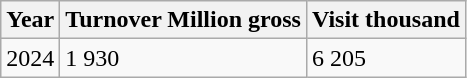<table class="wikitable">
<tr>
<th>Year</th>
<th>Turnover Million gross</th>
<th>Visit thousand</th>
</tr>
<tr>
<td>2024</td>
<td>1 930</td>
<td>6 205</td>
</tr>
</table>
